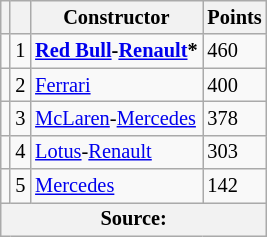<table class="wikitable" style="font-size: 85%;">
<tr>
<th></th>
<th></th>
<th>Constructor</th>
<th>Points</th>
</tr>
<tr>
<td align="left"></td>
<td align="center">1</td>
<td> <strong><a href='#'>Red Bull</a>-<a href='#'>Renault</a>*</strong></td>
<td align="left">460</td>
</tr>
<tr>
<td align="left"></td>
<td align="center">2</td>
<td> <a href='#'>Ferrari</a></td>
<td align="left">400</td>
</tr>
<tr>
<td align="left"></td>
<td align="center">3</td>
<td> <a href='#'>McLaren</a>-<a href='#'>Mercedes</a></td>
<td align="left">378</td>
</tr>
<tr>
<td align="left"></td>
<td align="center">4</td>
<td> <a href='#'>Lotus</a>-<a href='#'>Renault</a></td>
<td align="left">303</td>
</tr>
<tr>
<td align="left"></td>
<td align="center">5</td>
<td> <a href='#'>Mercedes</a></td>
<td align="left">142</td>
</tr>
<tr>
<th colspan=4>Source:</th>
</tr>
</table>
